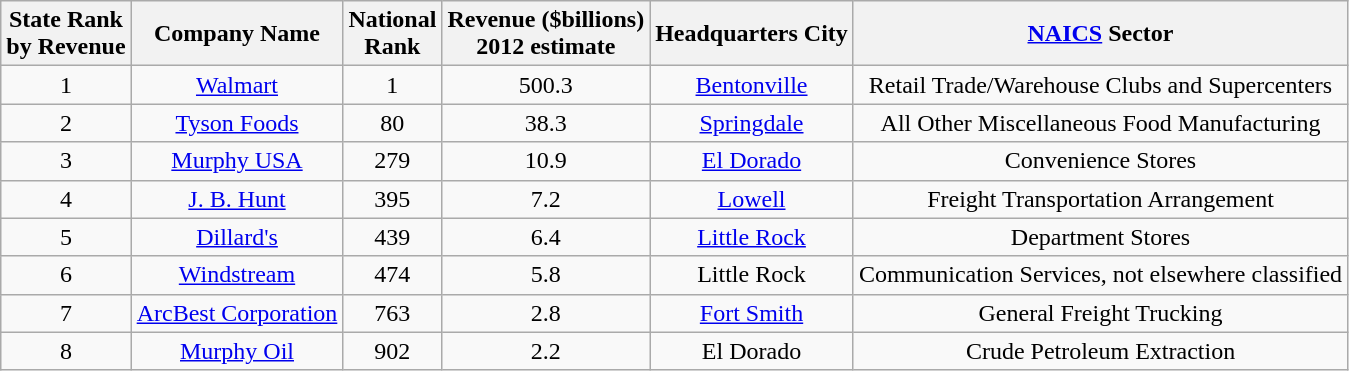<table class=wikitable style="text-align:center">
<tr>
<th>State Rank<br>by Revenue</th>
<th>Company Name</th>
<th>National<br>Rank</th>
<th>Revenue ($billions) <br>2012 estimate</th>
<th>Headquarters City</th>
<th><a href='#'>NAICS</a> Sector</th>
</tr>
<tr>
<td>1</td>
<td><a href='#'>Walmart</a></td>
<td>1</td>
<td>500.3</td>
<td><a href='#'>Bentonville</a></td>
<td>Retail Trade/Warehouse Clubs and Supercenters</td>
</tr>
<tr>
<td>2</td>
<td><a href='#'>Tyson Foods</a></td>
<td>80</td>
<td>38.3</td>
<td><a href='#'>Springdale</a></td>
<td>All Other Miscellaneous Food Manufacturing</td>
</tr>
<tr>
<td>3</td>
<td><a href='#'>Murphy USA</a></td>
<td>279</td>
<td>10.9</td>
<td><a href='#'>El Dorado</a></td>
<td>Convenience Stores</td>
</tr>
<tr>
<td>4</td>
<td><a href='#'>J. B. Hunt</a></td>
<td>395</td>
<td>7.2</td>
<td><a href='#'>Lowell</a></td>
<td>Freight Transportation Arrangement</td>
</tr>
<tr>
<td>5</td>
<td><a href='#'>Dillard's</a></td>
<td>439</td>
<td>6.4</td>
<td><a href='#'>Little Rock</a></td>
<td>Department Stores</td>
</tr>
<tr>
<td>6</td>
<td><a href='#'>Windstream</a></td>
<td>474</td>
<td>5.8</td>
<td>Little Rock</td>
<td>Communication Services, not elsewhere classified</td>
</tr>
<tr>
<td>7</td>
<td><a href='#'>ArcBest Corporation</a></td>
<td>763</td>
<td>2.8</td>
<td><a href='#'>Fort Smith</a></td>
<td>General Freight Trucking</td>
</tr>
<tr>
<td>8</td>
<td><a href='#'>Murphy Oil</a></td>
<td>902</td>
<td>2.2</td>
<td>El Dorado</td>
<td>Crude Petroleum Extraction</td>
</tr>
</table>
